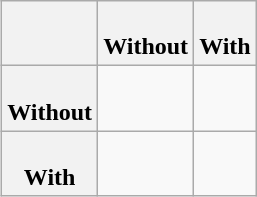<table class="wikitable infobox">
<tr>
<th></th>
<th><br>Without</th>
<th><br>With</th>
</tr>
<tr>
<th><br>Without</th>
<td></td>
<td></td>
</tr>
<tr>
<th><br>With</th>
<td></td>
<td></td>
</tr>
</table>
